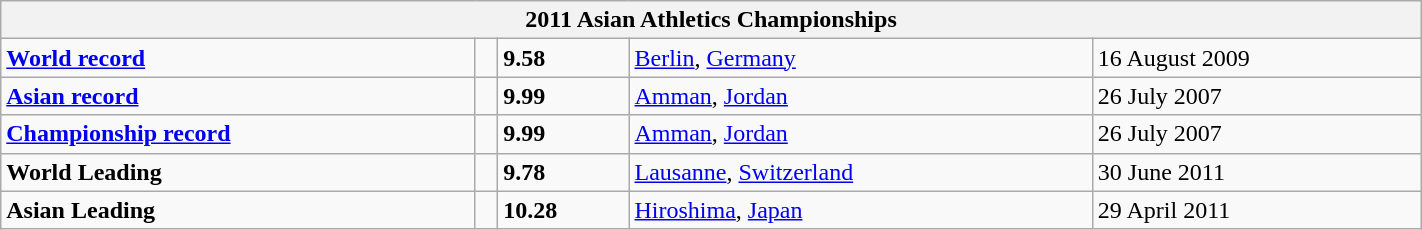<table class="wikitable" width=75%>
<tr>
<th colspan="5">2011 Asian Athletics Championships</th>
</tr>
<tr>
<td><strong><a href='#'>World record</a></strong></td>
<td></td>
<td><strong>9.58</strong></td>
<td><a href='#'>Berlin</a>, <a href='#'>Germany</a></td>
<td>16 August 2009</td>
</tr>
<tr>
<td><strong><a href='#'>Asian record</a></strong></td>
<td></td>
<td><strong>9.99</strong></td>
<td><a href='#'>Amman</a>, <a href='#'>Jordan</a></td>
<td>26 July 2007</td>
</tr>
<tr>
<td><strong><a href='#'>Championship record</a></strong></td>
<td></td>
<td><strong>9.99</strong></td>
<td><a href='#'>Amman</a>, <a href='#'>Jordan</a></td>
<td>26 July 2007</td>
</tr>
<tr>
<td><strong>World Leading</strong></td>
<td></td>
<td><strong>9.78</strong></td>
<td><a href='#'>Lausanne</a>, <a href='#'>Switzerland</a></td>
<td>30 June 2011</td>
</tr>
<tr>
<td><strong>Asian Leading</strong></td>
<td></td>
<td><strong>10.28</strong></td>
<td><a href='#'>Hiroshima</a>, <a href='#'>Japan</a></td>
<td>29 April 2011</td>
</tr>
</table>
